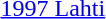<table>
<tr>
<td><a href='#'>1997 Lahti</a></td>
<td></td>
<td></td>
<td></td>
</tr>
</table>
